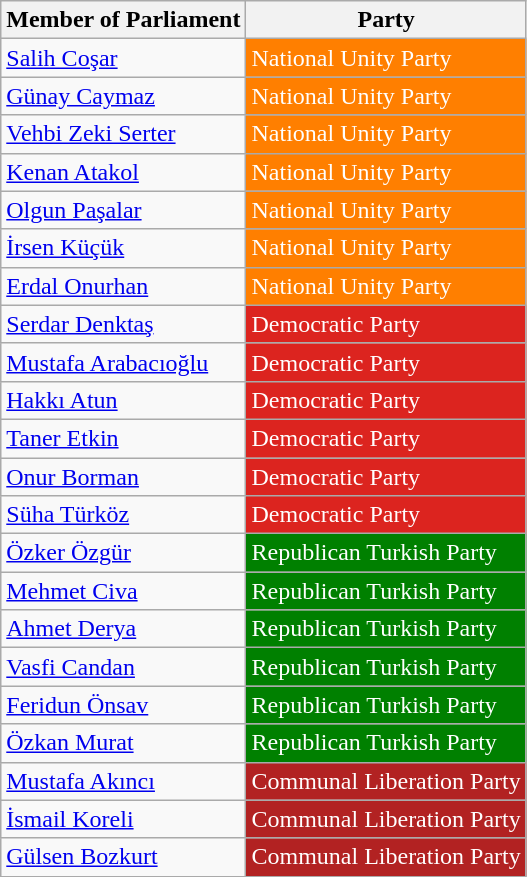<table class="wikitable">
<tr>
<th>Member of Parliament</th>
<th>Party</th>
</tr>
<tr>
<td><a href='#'>Salih Coşar</a></td>
<td style="background:#FF7F00; color:white">National Unity Party</td>
</tr>
<tr>
<td><a href='#'>Günay Caymaz</a></td>
<td style="background:#FF7F00; color:white">National Unity Party</td>
</tr>
<tr>
<td><a href='#'>Vehbi Zeki Serter</a></td>
<td style="background:#FF7F00; color:white">National Unity Party</td>
</tr>
<tr>
<td><a href='#'>Kenan Atakol</a></td>
<td style="background:#FF7F00; color:white">National Unity Party</td>
</tr>
<tr>
<td><a href='#'>Olgun Paşalar</a></td>
<td style="background:#FF7F00; color:white">National Unity Party</td>
</tr>
<tr>
<td><a href='#'>İrsen Küçük</a></td>
<td style="background:#FF7F00; color:white">National Unity Party</td>
</tr>
<tr>
<td><a href='#'>Erdal Onurhan</a></td>
<td style="background:#FF7F00; color:white">National Unity Party</td>
</tr>
<tr>
<td><a href='#'>Serdar Denktaş</a></td>
<td style="background:#DC241f; color:white">Democratic Party</td>
</tr>
<tr>
<td><a href='#'>Mustafa Arabacıoğlu</a></td>
<td style="background:#DC241f; color:white">Democratic Party</td>
</tr>
<tr>
<td><a href='#'>Hakkı Atun</a></td>
<td style="background:#DC241f; color:white">Democratic Party</td>
</tr>
<tr>
<td><a href='#'>Taner Etkin</a></td>
<td style="background:#DC241f; color:white">Democratic Party</td>
</tr>
<tr>
<td><a href='#'>Onur Borman</a></td>
<td style="background:#DC241f; color:white">Democratic Party</td>
</tr>
<tr>
<td><a href='#'>Süha Türköz</a></td>
<td style="background:#DC241f; color:white">Democratic Party</td>
</tr>
<tr>
<td><a href='#'>Özker Özgür</a></td>
<td style="background:#008000; color:white">Republican Turkish Party</td>
</tr>
<tr>
<td><a href='#'>Mehmet Civa</a></td>
<td style="background:#008000; color:white">Republican Turkish Party</td>
</tr>
<tr>
<td><a href='#'>Ahmet Derya</a></td>
<td style="background:#008000; color:white">Republican Turkish Party</td>
</tr>
<tr>
<td><a href='#'>Vasfi Candan</a></td>
<td style="background:#008000; color:white">Republican Turkish Party</td>
</tr>
<tr>
<td><a href='#'>Feridun Önsav</a></td>
<td style="background:#008000; color:white">Republican Turkish Party</td>
</tr>
<tr>
<td><a href='#'>Özkan Murat</a></td>
<td style="background:#008000; color:white">Republican Turkish Party</td>
</tr>
<tr>
<td><a href='#'>Mustafa Akıncı</a></td>
<td style="background:#B22222; color:white">Communal Liberation Party</td>
</tr>
<tr>
<td><a href='#'>İsmail Koreli</a></td>
<td style="background:#B22222; color:white">Communal Liberation Party</td>
</tr>
<tr>
<td><a href='#'>Gülsen Bozkurt</a></td>
<td style="background:#B22222; color:white">Communal Liberation Party</td>
</tr>
<tr>
</tr>
</table>
